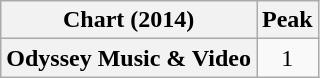<table class="wikitable plainrowheaders sortable" style="text-align:center;">
<tr>
<th scope="col">Chart (2014)</th>
<th scope="col">Peak<br></th>
</tr>
<tr>
<th scope="row">Odyssey Music & Video</th>
<td>1</td>
</tr>
</table>
